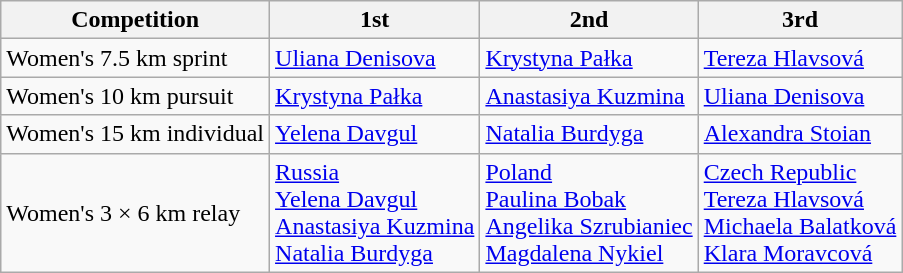<table class="wikitable">
<tr>
<th>Competition</th>
<th>1st</th>
<th>2nd</th>
<th>3rd</th>
</tr>
<tr>
<td>Women's 7.5 km sprint</td>
<td> <a href='#'>Uliana Denisova</a></td>
<td> <a href='#'>Krystyna Pałka</a></td>
<td> <a href='#'>Tereza Hlavsová</a></td>
</tr>
<tr>
<td>Women's 10 km pursuit</td>
<td> <a href='#'>Krystyna Pałka</a></td>
<td> <a href='#'>Anastasiya Kuzmina</a></td>
<td> <a href='#'>Uliana Denisova</a></td>
</tr>
<tr>
<td>Women's 15 km individual</td>
<td> <a href='#'>Yelena Davgul</a></td>
<td> <a href='#'>Natalia Burdyga</a></td>
<td> <a href='#'>Alexandra Stoian</a></td>
</tr>
<tr>
<td>Women's 3 × 6 km relay</td>
<td> <a href='#'>Russia</a><br><a href='#'>Yelena Davgul</a><br><a href='#'>Anastasiya Kuzmina</a><br><a href='#'>Natalia Burdyga</a></td>
<td> <a href='#'>Poland</a><br><a href='#'>Paulina Bobak</a><br><a href='#'>Angelika Szrubianiec</a><br><a href='#'>Magdalena Nykiel</a></td>
<td> <a href='#'>Czech Republic</a><br><a href='#'>Tereza Hlavsová</a><br><a href='#'>Michaela Balatková</a><br><a href='#'>Klara Moravcová</a></td>
</tr>
</table>
